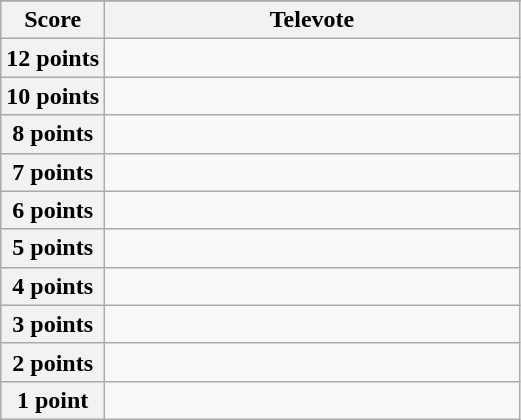<table class="wikitable">
<tr>
</tr>
<tr>
<th scope="col" width="20%">Score</th>
<th scope="col" width="80%">Televote</th>
</tr>
<tr>
<th scope="row">12 points</th>
<td></td>
</tr>
<tr>
<th scope="row">10 points</th>
<td></td>
</tr>
<tr>
<th scope="row">8 points</th>
<td></td>
</tr>
<tr>
<th scope="row">7 points</th>
<td></td>
</tr>
<tr>
<th scope="row">6 points</th>
<td></td>
</tr>
<tr>
<th scope="row">5 points</th>
<td></td>
</tr>
<tr>
<th scope="row">4 points</th>
<td></td>
</tr>
<tr>
<th scope="row">3 points</th>
<td></td>
</tr>
<tr>
<th scope="row">2 points</th>
<td></td>
</tr>
<tr>
<th scope="row">1 point</th>
<td></td>
</tr>
</table>
